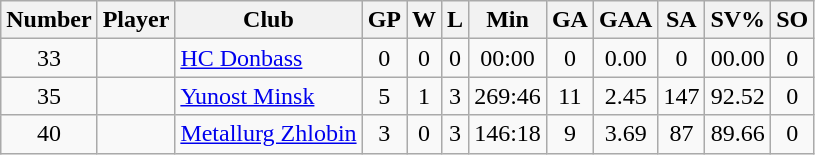<table class="wikitable sortable" style="text-align: center;">
<tr>
<th>Number</th>
<th>Player</th>
<th>Club</th>
<th>GP</th>
<th>W</th>
<th>L</th>
<th>Min</th>
<th>GA</th>
<th>GAA</th>
<th>SA</th>
<th>SV%</th>
<th>SO</th>
</tr>
<tr>
<td>33</td>
<td align=left></td>
<td align=left> <a href='#'>HC Donbass</a></td>
<td>0</td>
<td>0</td>
<td>0</td>
<td>00:00</td>
<td>0</td>
<td>0.00</td>
<td>0</td>
<td>00.00</td>
<td>0</td>
</tr>
<tr>
<td>35</td>
<td align=left></td>
<td align=left> <a href='#'>Yunost Minsk</a></td>
<td>5</td>
<td>1</td>
<td>3</td>
<td>269:46</td>
<td>11</td>
<td>2.45</td>
<td>147</td>
<td>92.52</td>
<td>0</td>
</tr>
<tr>
<td>40</td>
<td align=left></td>
<td align=left> <a href='#'>Metallurg Zhlobin</a></td>
<td>3</td>
<td>0</td>
<td>3</td>
<td>146:18</td>
<td>9</td>
<td>3.69</td>
<td>87</td>
<td>89.66</td>
<td>0</td>
</tr>
</table>
